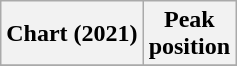<table class="wikitable plainrowheaders" style="text-align:center">
<tr>
<th scope="col">Chart (2021)</th>
<th scope="col">Peak<br>position</th>
</tr>
<tr>
</tr>
</table>
